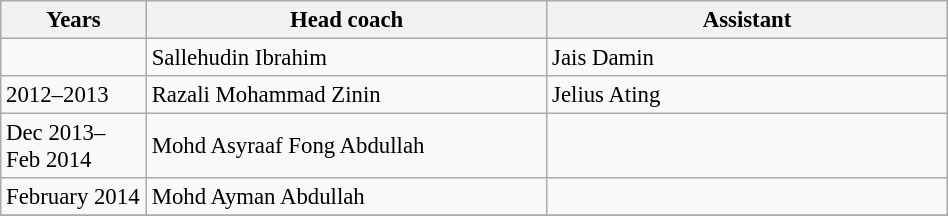<table class="wikitable" style="font-size:95%; width: 50%;">
<tr>
<th width="5%">Years</th>
<th width="20%">Head coach</th>
<th width="20%">Assistant</th>
</tr>
<tr>
<td></td>
<td> Sallehudin Ibrahim</td>
<td> Jais Damin</td>
</tr>
<tr>
<td>2012–2013</td>
<td> Razali Mohammad Zinin</td>
<td> Jelius Ating</td>
</tr>
<tr>
<td>Dec 2013– Feb 2014</td>
<td> Mohd Asyraaf Fong Abdullah</td>
<td></td>
</tr>
<tr>
<td>February 2014</td>
<td> Mohd Ayman Abdullah</td>
<td></td>
</tr>
<tr>
</tr>
</table>
